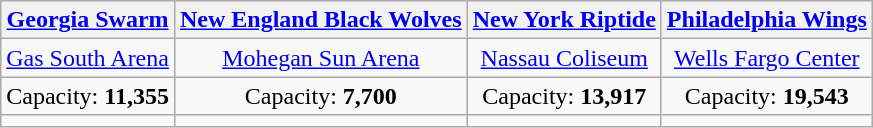<table class="wikitable" style="text-align:center">
<tr>
<th><a href='#'>Georgia Swarm</a></th>
<th><a href='#'>New England Black Wolves</a></th>
<th><a href='#'>New York Riptide</a></th>
<th><a href='#'>Philadelphia Wings</a></th>
</tr>
<tr>
<td><a href='#'>Gas South Arena</a></td>
<td><a href='#'>Mohegan Sun Arena</a></td>
<td><a href='#'>Nassau Coliseum</a></td>
<td><a href='#'>Wells Fargo Center</a></td>
</tr>
<tr>
<td>Capacity: <strong>11,355</strong></td>
<td>Capacity: <strong>7,700</strong></td>
<td>Capacity: <strong>13,917</strong></td>
<td>Capacity: <strong>19,543</strong></td>
</tr>
<tr>
<td></td>
<td></td>
<td></td>
<td></td>
</tr>
</table>
